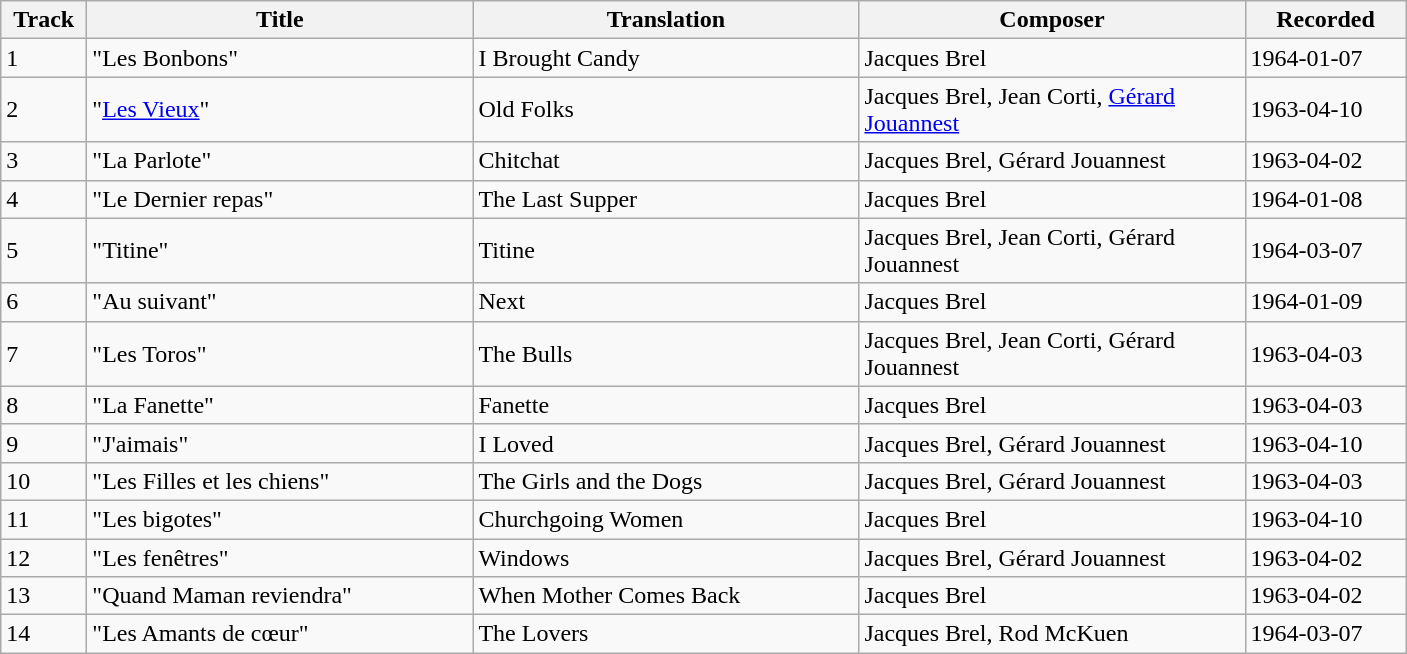<table class="wikitable">
<tr>
<th style="width:50px;">Track</th>
<th style="width:250px;">Title</th>
<th style="width:250px;">Translation</th>
<th style="width:250px;">Composer</th>
<th style="width:100px;">Recorded</th>
</tr>
<tr>
<td>1</td>
<td>"Les Bonbons"</td>
<td>I Brought Candy</td>
<td>Jacques Brel</td>
<td>1964-01-07</td>
</tr>
<tr>
<td>2</td>
<td>"<a href='#'>Les Vieux</a>"</td>
<td>Old Folks</td>
<td>Jacques Brel, Jean Corti, <a href='#'>Gérard Jouannest</a></td>
<td>1963-04-10</td>
</tr>
<tr>
<td>3</td>
<td>"La Parlote"</td>
<td>Chitchat</td>
<td>Jacques Brel, Gérard Jouannest</td>
<td>1963-04-02</td>
</tr>
<tr>
<td>4</td>
<td>"Le Dernier repas"</td>
<td>The Last Supper</td>
<td>Jacques Brel</td>
<td>1964-01-08</td>
</tr>
<tr>
<td>5</td>
<td>"Titine"</td>
<td>Titine</td>
<td>Jacques Brel, Jean Corti, Gérard Jouannest</td>
<td>1964-03-07</td>
</tr>
<tr>
<td>6</td>
<td>"Au suivant"</td>
<td>Next</td>
<td>Jacques Brel</td>
<td>1964-01-09</td>
</tr>
<tr>
<td>7</td>
<td>"Les Toros"</td>
<td>The Bulls</td>
<td>Jacques Brel, Jean Corti, Gérard Jouannest</td>
<td>1963-04-03</td>
</tr>
<tr>
<td>8</td>
<td>"La Fanette"</td>
<td>Fanette</td>
<td>Jacques Brel</td>
<td>1963-04-03</td>
</tr>
<tr>
<td>9</td>
<td>"J'aimais"</td>
<td>I Loved</td>
<td>Jacques Brel, Gérard Jouannest</td>
<td>1963-04-10</td>
</tr>
<tr>
<td>10</td>
<td>"Les Filles et les chiens"</td>
<td>The Girls and the Dogs</td>
<td>Jacques Brel, Gérard Jouannest</td>
<td>1963-04-03</td>
</tr>
<tr>
<td>11</td>
<td>"Les bigotes"</td>
<td>Churchgoing Women</td>
<td>Jacques Brel</td>
<td>1963-04-10</td>
</tr>
<tr>
<td>12</td>
<td>"Les fenêtres"</td>
<td>Windows</td>
<td>Jacques Brel, Gérard Jouannest</td>
<td>1963-04-02</td>
</tr>
<tr>
<td>13</td>
<td>"Quand Maman reviendra"</td>
<td>When Mother Comes Back</td>
<td>Jacques Brel</td>
<td>1963-04-02</td>
</tr>
<tr>
<td>14</td>
<td>"Les Amants de cœur"</td>
<td>The Lovers</td>
<td>Jacques Brel, Rod McKuen</td>
<td>1964-03-07</td>
</tr>
</table>
